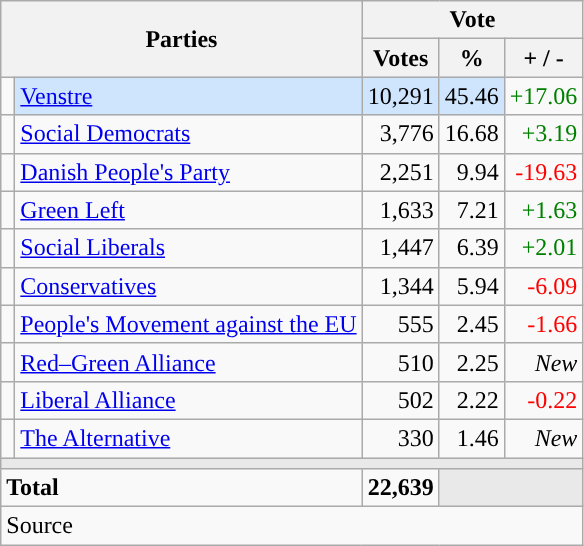<table class="wikitable" style="text-align:right;">
<tr>
<th style="text-align:centre;" rowspan="2" colspan="2" width="225">Parties</th>
<th colspan="3">Vote</th>
</tr>
<tr>
<th width="15">Votes</th>
<th width="15">%</th>
<th width="15">+ / -</th>
</tr>
<tr>
<td width="2" style="color:inherit;background:"></td>
<td bgcolor=#cfe5fe   align="left"><a href='#'>Venstre</a></td>
<td bgcolor=#cfe5fe>10,291</td>
<td bgcolor=#cfe5fe>45.46</td>
<td style=color:green;>+17.06</td>
</tr>
<tr>
<td width="2" style="color:inherit;background:"></td>
<td align="left"><a href='#'>Social Democrats</a></td>
<td>3,776</td>
<td>16.68</td>
<td style=color:green;>+3.19</td>
</tr>
<tr>
<td width="2" style="color:inherit;background:"></td>
<td align="left"><a href='#'>Danish People's Party</a></td>
<td>2,251</td>
<td>9.94</td>
<td style=color:red;>-19.63</td>
</tr>
<tr>
<td width="2" style="color:inherit;background:"></td>
<td align="left"><a href='#'>Green Left</a></td>
<td>1,633</td>
<td>7.21</td>
<td style=color:green;>+1.63</td>
</tr>
<tr>
<td width="2" style="color:inherit;background:"></td>
<td align="left"><a href='#'>Social Liberals</a></td>
<td>1,447</td>
<td>6.39</td>
<td style=color:green;>+2.01</td>
</tr>
<tr>
<td width="2" style="color:inherit;background:"></td>
<td align="left"><a href='#'>Conservatives</a></td>
<td>1,344</td>
<td>5.94</td>
<td style=color:red;>-6.09</td>
</tr>
<tr>
<td width="2" style="color:inherit;background:"></td>
<td align="left"><a href='#'>People's Movement against the EU</a></td>
<td>555</td>
<td>2.45</td>
<td style=color:red;>-1.66</td>
</tr>
<tr>
<td width="2" style="color:inherit;background:"></td>
<td align="left"><a href='#'>Red–Green Alliance</a></td>
<td>510</td>
<td>2.25</td>
<td><em>New</em></td>
</tr>
<tr>
<td width="2" style="color:inherit;background:"></td>
<td align="left"><a href='#'>Liberal Alliance</a></td>
<td>502</td>
<td>2.22</td>
<td style=color:red;>-0.22</td>
</tr>
<tr>
<td width="2" style="color:inherit;background:"></td>
<td align="left"><a href='#'>The Alternative</a></td>
<td>330</td>
<td>1.46</td>
<td><em>New</em></td>
</tr>
<tr>
<td colspan="7" bgcolor="#E9E9E9"></td>
</tr>
<tr>
<td align="left" colspan="2"><strong>Total</strong></td>
<td><strong>22,639</strong></td>
<td bgcolor="#E9E9E9" colspan="2"></td>
</tr>
<tr>
<td align="left" colspan="6">Source</td>
</tr>
</table>
